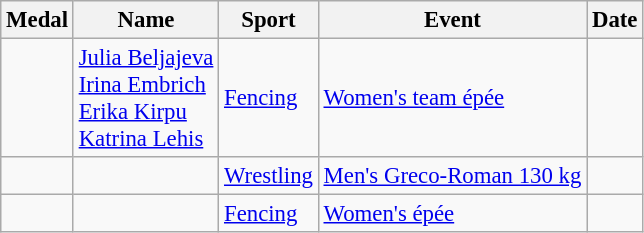<table class="wikitable sortable" style="font-size: 95%;">
<tr>
<th>Medal</th>
<th>Name</th>
<th>Sport</th>
<th>Event</th>
<th>Date</th>
</tr>
<tr>
<td></td>
<td><a href='#'>Julia Beljajeva</a> <br> <a href='#'>Irina Embrich</a> <br> <a href='#'>Erika Kirpu</a> <br> <a href='#'>Katrina Lehis</a></td>
<td><a href='#'>Fencing</a></td>
<td><a href='#'>Women's team épée</a></td>
<td></td>
</tr>
<tr>
<td></td>
<td></td>
<td><a href='#'>Wrestling</a></td>
<td><a href='#'>Men's Greco-Roman 130 kg</a></td>
<td></td>
</tr>
<tr>
<td></td>
<td></td>
<td><a href='#'>Fencing</a></td>
<td><a href='#'>Women's épée</a></td>
<td></td>
</tr>
</table>
